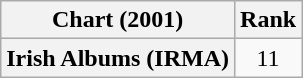<table class="wikitable plainrowheaders">
<tr>
<th scope="col">Chart (2001)</th>
<th scope="col">Rank</th>
</tr>
<tr>
<th scope="row">Irish Albums (IRMA)</th>
<td style="text-align:center;">11</td>
</tr>
</table>
